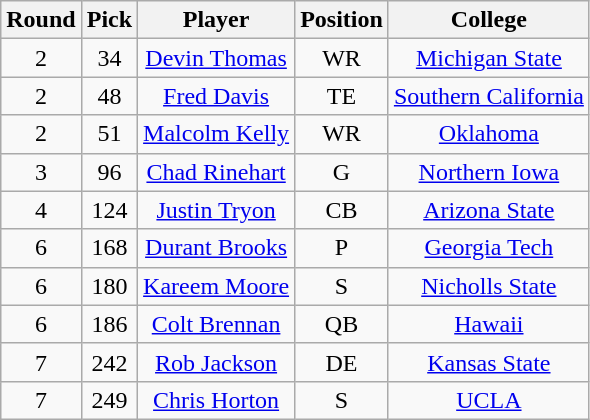<table class="wikitable sortable sortable"  style="text-align:center;">
<tr>
<th>Round</th>
<th>Pick</th>
<th>Player</th>
<th>Position</th>
<th>College</th>
</tr>
<tr>
<td>2</td>
<td>34</td>
<td><a href='#'>Devin Thomas</a></td>
<td>WR</td>
<td><a href='#'>Michigan State</a></td>
</tr>
<tr>
<td>2</td>
<td>48</td>
<td><a href='#'>Fred Davis</a></td>
<td>TE</td>
<td><a href='#'>Southern California</a></td>
</tr>
<tr>
<td>2</td>
<td>51</td>
<td><a href='#'>Malcolm Kelly</a></td>
<td>WR</td>
<td><a href='#'>Oklahoma</a></td>
</tr>
<tr>
<td>3</td>
<td>96</td>
<td><a href='#'>Chad Rinehart</a></td>
<td>G</td>
<td><a href='#'>Northern Iowa</a></td>
</tr>
<tr>
<td>4</td>
<td>124</td>
<td><a href='#'>Justin Tryon</a></td>
<td>CB</td>
<td><a href='#'>Arizona State</a></td>
</tr>
<tr>
<td>6</td>
<td>168</td>
<td><a href='#'>Durant Brooks</a></td>
<td>P</td>
<td><a href='#'>Georgia Tech</a></td>
</tr>
<tr>
<td>6</td>
<td>180</td>
<td><a href='#'>Kareem Moore</a></td>
<td>S</td>
<td><a href='#'>Nicholls State</a></td>
</tr>
<tr>
<td>6</td>
<td>186</td>
<td><a href='#'>Colt Brennan</a></td>
<td>QB</td>
<td><a href='#'>Hawaii</a></td>
</tr>
<tr>
<td>7</td>
<td>242</td>
<td><a href='#'>Rob Jackson</a></td>
<td>DE</td>
<td><a href='#'>Kansas State</a></td>
</tr>
<tr>
<td>7</td>
<td>249</td>
<td><a href='#'>Chris Horton</a></td>
<td>S</td>
<td><a href='#'>UCLA</a></td>
</tr>
</table>
